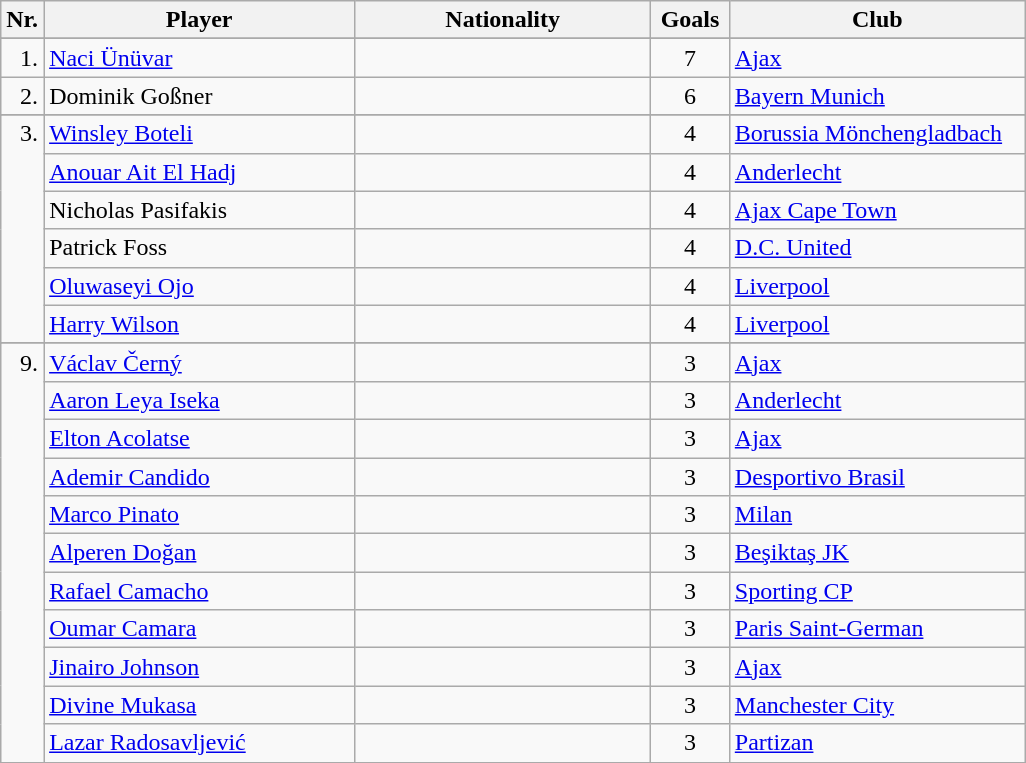<table class="wikitable">
<tr valign=top>
<th>Nr.</th>
<th width=200>Player</th>
<th width=190>Nationality</th>
<th width=45>Goals</th>
<th width=190>Club</th>
</tr>
<tr>
</tr>
<tr valign=top>
<td align=right>1.</td>
<td><a href='#'>Naci Ünüvar</a></td>
<td></td>
<td align=center>7</td>
<td><a href='#'>Ajax</a></td>
</tr>
<tr>
<td align=right>2.</td>
<td>Dominik Goßner</td>
<td></td>
<td align=center>6</td>
<td><a href='#'>Bayern Munich</a></td>
</tr>
<tr>
</tr>
<tr valign=top>
<td rowspan=6 align=right>3.</td>
<td><a href='#'>Winsley Boteli</a></td>
<td></td>
<td align=center>4</td>
<td><a href='#'>Borussia Mönchengladbach</a></td>
</tr>
<tr>
<td><a href='#'>Anouar Ait El Hadj</a></td>
<td></td>
<td align=center>4</td>
<td><a href='#'>Anderlecht</a></td>
</tr>
<tr>
<td>Nicholas Pasifakis</td>
<td></td>
<td align=center>4</td>
<td><a href='#'>Ajax Cape Town</a></td>
</tr>
<tr>
<td>Patrick Foss</td>
<td></td>
<td align=center>4</td>
<td><a href='#'>D.C. United</a></td>
</tr>
<tr>
<td><a href='#'>Oluwaseyi Ojo</a></td>
<td></td>
<td align=center>4</td>
<td><a href='#'>Liverpool</a></td>
</tr>
<tr>
<td><a href='#'>Harry Wilson</a></td>
<td></td>
<td align=center>4</td>
<td><a href='#'>Liverpool</a></td>
</tr>
<tr>
</tr>
<tr valign=top>
<td rowspan=11 align=right>9.</td>
<td><a href='#'>Václav Černý</a></td>
<td></td>
<td align=center>3</td>
<td><a href='#'>Ajax</a></td>
</tr>
<tr>
<td><a href='#'>Aaron Leya Iseka</a></td>
<td></td>
<td align=center>3</td>
<td><a href='#'>Anderlecht</a></td>
</tr>
<tr>
<td><a href='#'>Elton Acolatse</a></td>
<td></td>
<td align=center>3</td>
<td><a href='#'>Ajax</a></td>
</tr>
<tr>
<td><a href='#'>Ademir Candido</a></td>
<td></td>
<td align=center>3</td>
<td><a href='#'>Desportivo Brasil</a></td>
</tr>
<tr>
<td><a href='#'>Marco Pinato</a></td>
<td></td>
<td align=center>3</td>
<td><a href='#'>Milan</a></td>
</tr>
<tr>
<td><a href='#'>Alperen Doğan</a></td>
<td></td>
<td align=center>3</td>
<td><a href='#'>Beşiktaş JK</a></td>
</tr>
<tr>
<td><a href='#'>Rafael Camacho</a></td>
<td></td>
<td align=center>3</td>
<td><a href='#'>Sporting CP</a></td>
</tr>
<tr>
<td><a href='#'>Oumar Camara</a></td>
<td></td>
<td align=center>3</td>
<td><a href='#'>Paris Saint-German</a></td>
</tr>
<tr>
<td><a href='#'>Jinairo Johnson</a></td>
<td></td>
<td align=center>3</td>
<td><a href='#'>Ajax</a></td>
</tr>
<tr>
<td><a href='#'>Divine Mukasa</a></td>
<td></td>
<td align=center>3</td>
<td><a href='#'>Manchester City</a></td>
</tr>
<tr>
<td><a href='#'>Lazar Radosavljević</a></td>
<td></td>
<td align=center>3</td>
<td><a href='#'>Partizan</a></td>
</tr>
<tr>
</tr>
</table>
